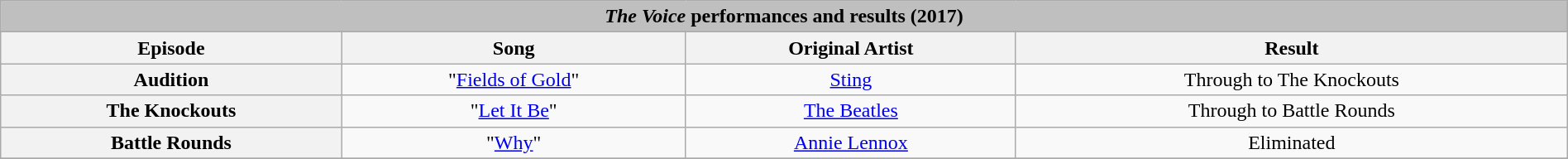<table class="wikitable collapsible collapsed" style="width:100%; margin:1em auto 1em auto; text-align:center;">
<tr>
<th colspan="4" style="background:#BFBFBF;"><em>The Voice</em> performances and results (2017)</th>
</tr>
<tr>
<th scope="col">Episode</th>
<th scope="col">Song</th>
<th scope="col">Original Artist</th>
<th scope="col">Result</th>
</tr>
<tr>
<th>Audition</th>
<td>"<a href='#'>Fields of Gold</a>"</td>
<td><a href='#'>Sting</a></td>
<td>Through to The Knockouts</td>
</tr>
<tr>
<th>The Knockouts</th>
<td>"<a href='#'>Let It Be</a>"</td>
<td><a href='#'>The Beatles</a></td>
<td>Through to Battle Rounds</td>
</tr>
<tr>
<th>Battle Rounds</th>
<td>"<a href='#'>Why</a>"</td>
<td><a href='#'>Annie Lennox</a></td>
<td>Eliminated</td>
</tr>
<tr>
</tr>
</table>
